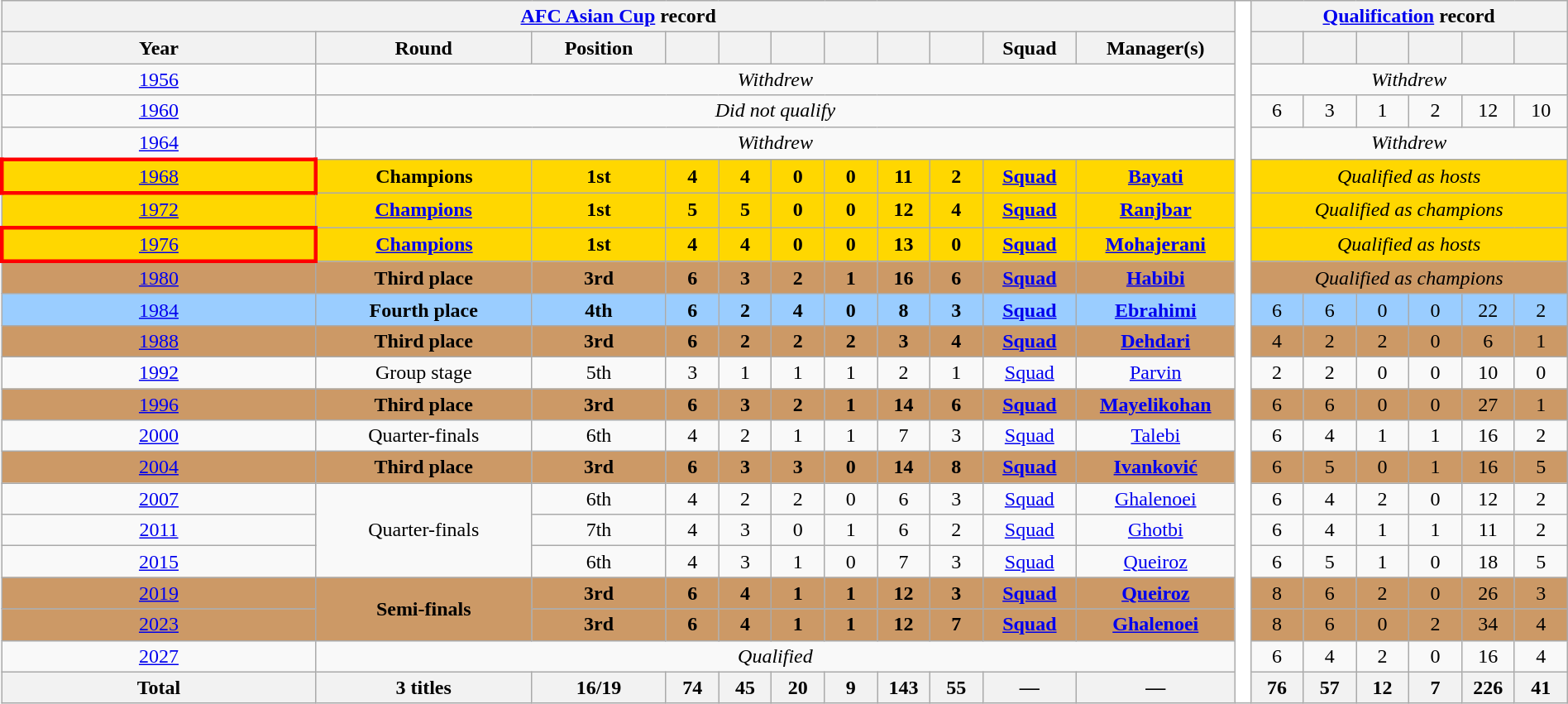<table class="wikitable" class="wikitable" style="font-size:100%; text-align:center; width:100%">
<tr>
<th colspan="11"><a href='#'>AFC Asian Cup</a> record</th>
<th style="width:1%;background:white" rowspan="26"></th>
<th colspan="6"><a href='#'>Qualification</a> record</th>
</tr>
<tr>
<th width="185">Year</th>
<th width="125">Round</th>
<th width="75">Position</th>
<th width="25"></th>
<th width="25"></th>
<th width="25"></th>
<th width="25"></th>
<th width="25"></th>
<th width="25"></th>
<th width="50">Squad</th>
<th width="50">Manager(s)</th>
<th width="25"></th>
<th width="25"></th>
<th width="25"></th>
<th width="25"></th>
<th width="25"></th>
<th width="25"></th>
</tr>
<tr>
<td> <a href='#'>1956</a></td>
<td colspan=10><em>Withdrew</em></td>
<td colspan=6><em>Withdrew</em></td>
</tr>
<tr>
<td> <a href='#'>1960</a></td>
<td colspan=10><em>Did not qualify</em></td>
<td>6</td>
<td>3</td>
<td>1</td>
<td>2</td>
<td>12</td>
<td>10</td>
</tr>
<tr>
<td> <a href='#'>1964</a></td>
<td colspan=10><em>Withdrew</em></td>
<td colspan=6><em>Withdrew</em></td>
</tr>
<tr style="background:gold;">
<td style="border: 3px solid red"> <a href='#'>1968</a></td>
<td><strong>Champions</strong></td>
<td><strong>1st</strong></td>
<td><strong>4</strong></td>
<td><strong>4</strong></td>
<td><strong>0</strong></td>
<td><strong>0</strong></td>
<td><strong>11</strong></td>
<td><strong>2</strong></td>
<td><strong><a href='#'>Squad</a></strong></td>
<td><strong><a href='#'>Bayati</a></strong></td>
<td colspan=6><em>Qualified as hosts</em></td>
</tr>
<tr style="background:gold;">
<td> <a href='#'>1972</a></td>
<td><a href='#'><strong>Champions</strong></a></td>
<td><strong>1st</strong></td>
<td><strong>5</strong></td>
<td><strong>5</strong></td>
<td><strong>0</strong></td>
<td><strong>0</strong></td>
<td><strong>12</strong></td>
<td><strong>4</strong></td>
<td><strong><a href='#'>Squad</a></strong></td>
<td><strong><a href='#'>Ranjbar</a></strong></td>
<td colspan=6><em>Qualified as champions</em></td>
</tr>
<tr style="background:gold;">
<td style="border: 3px solid red"> <a href='#'>1976</a></td>
<td><strong><a href='#'>Champions</a></strong></td>
<td><strong>1st</strong></td>
<td><strong>4</strong></td>
<td><strong>4</strong></td>
<td><strong>0</strong></td>
<td><strong>0</strong></td>
<td><strong>13</strong></td>
<td><strong>0</strong></td>
<td><strong><a href='#'>Squad</a></strong></td>
<td><strong><a href='#'>Mohajerani</a></strong></td>
<td colspan=6><em>Qualified as hosts</em></td>
</tr>
<tr style="background:#c96;">
<td> <a href='#'>1980</a></td>
<td><strong>Third place</strong></td>
<td><strong>3rd</strong></td>
<td><strong>6</strong></td>
<td><strong>3</strong></td>
<td><strong>2</strong></td>
<td><strong>1</strong></td>
<td><strong>16</strong></td>
<td><strong>6</strong></td>
<td><strong><a href='#'>Squad</a></strong></td>
<td><strong><a href='#'>Habibi</a></strong></td>
<td colspan=6><em>Qualified as champions</em></td>
</tr>
<tr style="background:#9acdff;">
<td> <a href='#'>1984</a></td>
<td><strong>Fourth place</strong></td>
<td><strong>4th</strong></td>
<td><strong>6</strong></td>
<td><strong>2</strong></td>
<td><strong>4</strong></td>
<td><strong>0</strong></td>
<td><strong>8</strong></td>
<td><strong>3</strong></td>
<td><strong><a href='#'>Squad</a></strong></td>
<td><strong><a href='#'>Ebrahimi</a></strong></td>
<td>6</td>
<td>6</td>
<td>0</td>
<td>0</td>
<td>22</td>
<td>2</td>
</tr>
<tr style="background:#c96;">
<td> <a href='#'>1988</a></td>
<td><strong>Third place</strong></td>
<td><strong>3rd</strong></td>
<td><strong>6</strong></td>
<td><strong>2</strong></td>
<td><strong>2</strong></td>
<td><strong>2</strong></td>
<td><strong>3</strong></td>
<td><strong>4</strong></td>
<td><strong><a href='#'>Squad</a></strong></td>
<td><strong><a href='#'>Dehdari</a></strong></td>
<td>4</td>
<td>2</td>
<td>2</td>
<td>0</td>
<td>6</td>
<td>1</td>
</tr>
<tr>
<td> <a href='#'>1992</a></td>
<td>Group stage</td>
<td>5th</td>
<td>3</td>
<td>1</td>
<td>1</td>
<td>1</td>
<td>2</td>
<td>1</td>
<td><a href='#'>Squad</a></td>
<td><a href='#'>Parvin</a></td>
<td>2</td>
<td>2</td>
<td>0</td>
<td>0</td>
<td>10</td>
<td>0</td>
</tr>
<tr style="background:#c96;">
<td> <a href='#'>1996</a></td>
<td><strong>Third place</strong></td>
<td><strong>3rd</strong></td>
<td><strong>6</strong></td>
<td><strong>3</strong></td>
<td><strong>2</strong></td>
<td><strong>1</strong></td>
<td><strong>14</strong></td>
<td><strong>6</strong></td>
<td><strong><a href='#'>Squad</a></strong></td>
<td><strong><a href='#'>Mayelikohan</a></strong></td>
<td>6</td>
<td>6</td>
<td>0</td>
<td>0</td>
<td>27</td>
<td>1</td>
</tr>
<tr>
<td> <a href='#'>2000</a></td>
<td>Quarter-finals</td>
<td>6th</td>
<td>4</td>
<td>2</td>
<td>1</td>
<td>1</td>
<td>7</td>
<td>3</td>
<td><a href='#'>Squad</a></td>
<td><a href='#'>Talebi</a></td>
<td>6</td>
<td>4</td>
<td>1</td>
<td>1</td>
<td>16</td>
<td>2</td>
</tr>
<tr style="background:#c96;">
<td> <a href='#'>2004</a></td>
<td><strong>Third place</strong></td>
<td><strong>3rd</strong></td>
<td><strong>6</strong></td>
<td><strong>3</strong></td>
<td><strong>3</strong></td>
<td><strong>0</strong></td>
<td><strong>14</strong></td>
<td><strong>8</strong></td>
<td><strong><a href='#'>Squad</a></strong></td>
<td><strong><a href='#'>Ivanković</a></strong></td>
<td>6</td>
<td>5</td>
<td>0</td>
<td>1</td>
<td>16</td>
<td>5</td>
</tr>
<tr>
<td>    <a href='#'>2007</a></td>
<td rowspan=3>Quarter-finals</td>
<td>6th</td>
<td>4</td>
<td>2</td>
<td>2</td>
<td>0</td>
<td>6</td>
<td>3</td>
<td><a href='#'>Squad</a></td>
<td><a href='#'>Ghalenoei</a></td>
<td>6</td>
<td>4</td>
<td>2</td>
<td>0</td>
<td>12</td>
<td>2</td>
</tr>
<tr>
<td> <a href='#'>2011</a></td>
<td>7th</td>
<td>4</td>
<td>3</td>
<td>0</td>
<td>1</td>
<td>6</td>
<td>2</td>
<td><a href='#'>Squad</a></td>
<td><a href='#'>Ghotbi</a></td>
<td>6</td>
<td>4</td>
<td>1</td>
<td>1</td>
<td>11</td>
<td>2</td>
</tr>
<tr>
<td> <a href='#'>2015</a></td>
<td>6th</td>
<td>4</td>
<td>3</td>
<td>1</td>
<td>0</td>
<td>7</td>
<td>3</td>
<td><a href='#'>Squad</a></td>
<td><a href='#'>Queiroz</a></td>
<td>6</td>
<td>5</td>
<td>1</td>
<td>0</td>
<td>18</td>
<td>5</td>
</tr>
<tr style="background:#c96;">
<td> <a href='#'>2019</a></td>
<td rowspan=2><strong>Semi-finals</strong></td>
<td><strong>3rd</strong></td>
<td><strong>6</strong></td>
<td><strong>4</strong></td>
<td><strong>1</strong></td>
<td><strong>1</strong></td>
<td><strong>12</strong></td>
<td><strong>3</strong></td>
<td><strong><a href='#'>Squad</a></strong></td>
<td><strong><a href='#'>Queiroz</a></strong></td>
<td>8</td>
<td>6</td>
<td>2</td>
<td>0</td>
<td>26</td>
<td>3</td>
</tr>
<tr style="background:#c96;">
<td> <a href='#'>2023</a></td>
<td><strong>3rd</strong></td>
<td><strong>6</strong></td>
<td><strong>4</strong></td>
<td><strong>1</strong></td>
<td><strong>1</strong></td>
<td><strong>12</strong></td>
<td><strong>7</strong></td>
<td><strong><a href='#'>Squad</a></strong></td>
<td><strong><a href='#'>Ghalenoei</a></strong></td>
<td>8</td>
<td>6</td>
<td>0</td>
<td>2</td>
<td>34</td>
<td>4</td>
</tr>
<tr>
<td> <a href='#'>2027</a></td>
<td colspan=10><em>Qualified</em></td>
<td>6</td>
<td>4</td>
<td>2</td>
<td>0</td>
<td>16</td>
<td>4</td>
</tr>
<tr>
<th>Total</th>
<th>3 titles</th>
<th>16/19</th>
<th>74</th>
<th>45</th>
<th>20</th>
<th>9</th>
<th>143</th>
<th>55</th>
<th>—</th>
<th>—</th>
<th>76</th>
<th>57</th>
<th>12</th>
<th>7</th>
<th>226</th>
<th>41</th>
</tr>
</table>
